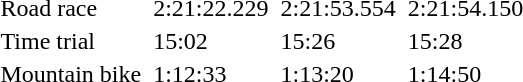<table>
<tr>
<td>Road race</td>
<td></td>
<td>2:21:22.229</td>
<td></td>
<td>2:21:53.554</td>
<td></td>
<td>2:21:54.150</td>
</tr>
<tr>
<td>Time trial</td>
<td></td>
<td>15:02</td>
<td></td>
<td>15:26</td>
<td></td>
<td>15:28</td>
</tr>
<tr>
<td>Mountain bike</td>
<td></td>
<td>1:12:33</td>
<td></td>
<td>1:13:20</td>
<td></td>
<td>1:14:50</td>
</tr>
</table>
